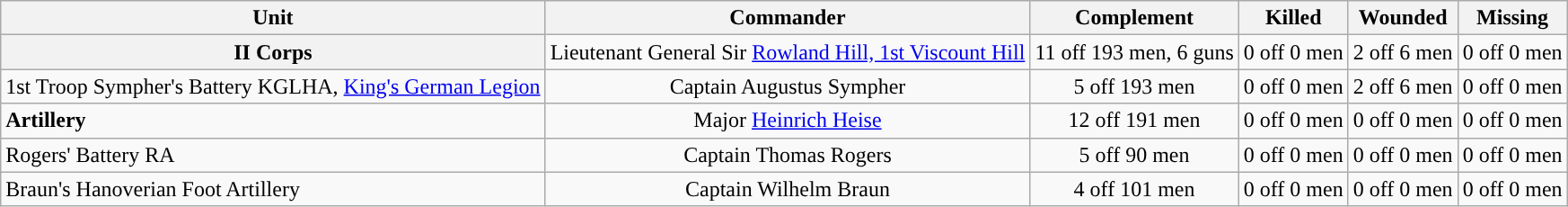<table class="wikitable">
<tr>
<th>Unit</th>
<th>Commander</th>
<th>Complement</th>
<th>Killed</th>
<th>Wounded</th>
<th>Missing</th>
</tr>
<tr>
<th colspan="1" bgcolor="#f9f9f9;">II Corps</th>
<td align="center">Lieutenant General Sir <a href='#'>Rowland Hill, 1st Viscount Hill</a></td>
<td align="center">11 off 193 men, 6 guns</td>
<td align="center">0 off 0 men</td>
<td align="center">2 off 6 men</td>
<td align="center">0 off 0 men</td>
</tr>
<tr>
<td>1st Troop Sympher's Battery KGLHA, <a href='#'>King's German Legion</a></td>
<td align="center">Captain Augustus Sympher</td>
<td align="center">5 off 193 men</td>
<td align="center">0 off 0 men</td>
<td align="center">2 off 6 men</td>
<td align="center">0 off 0 men</td>
</tr>
<tr>
<td><strong>Artillery</strong></td>
<td align="center">Major <a href='#'>Heinrich Heise</a></td>
<td align="center">12 off 191 men</td>
<td align="center">0 off 0 men</td>
<td align="center">0 off 0 men</td>
<td align="center">0 off 0 men</td>
</tr>
<tr>
<td>Rogers' Battery RA</td>
<td align="center">Captain Thomas Rogers</td>
<td align="center">5 off 90 men</td>
<td align="center">0 off 0 men</td>
<td align="center">0 off 0 men</td>
<td align="center">0 off 0 men</td>
</tr>
<tr>
<td>Braun's Hanoverian Foot Artillery</td>
<td align="center">Captain Wilhelm Braun</td>
<td align="center">4 off 101 men</td>
<td align="center">0 off 0 men</td>
<td align="center">0 off 0 men</td>
<td align="center">0 off 0 men</td>
</tr>
</table>
